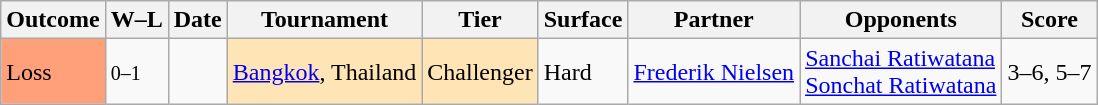<table class="wikitable sortable">
<tr>
<th>Outcome</th>
<th>W–L</th>
<th>Date</th>
<th>Tournament</th>
<th>Tier</th>
<th>Surface</th>
<th>Partner</th>
<th>Opponents</th>
<th class="unsortable">Score</th>
</tr>
<tr>
<td style="background:#FFA07A">Loss</td>
<td><small>0–1</small></td>
<td><a href='#'></a></td>
<td style="background:moccasin"><a href='#'>Bangkok</a>, Thailand</td>
<td style="background:moccasin">Challenger</td>
<td>Hard</td>
<td> <a href='#'>Frederik Nielsen</a></td>
<td><a href='#'>Sanchai Ratiwatana</a><br><a href='#'>Sonchat Ratiwatana</a></td>
<td>3–6, 5–7</td>
</tr>
</table>
